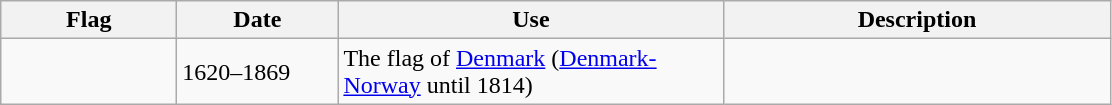<table class="wikitable">
<tr>
<th style="width:110px;">Flag</th>
<th style="width:100px;">Date</th>
<th style="width:250px;">Use</th>
<th style="width:250px;">Description</th>
</tr>
<tr>
<td></td>
<td>1620–1869</td>
<td>The flag of <a href='#'>Denmark</a> (<a href='#'>Denmark-Norway</a> until 1814)</td>
<td></td>
</tr>
</table>
